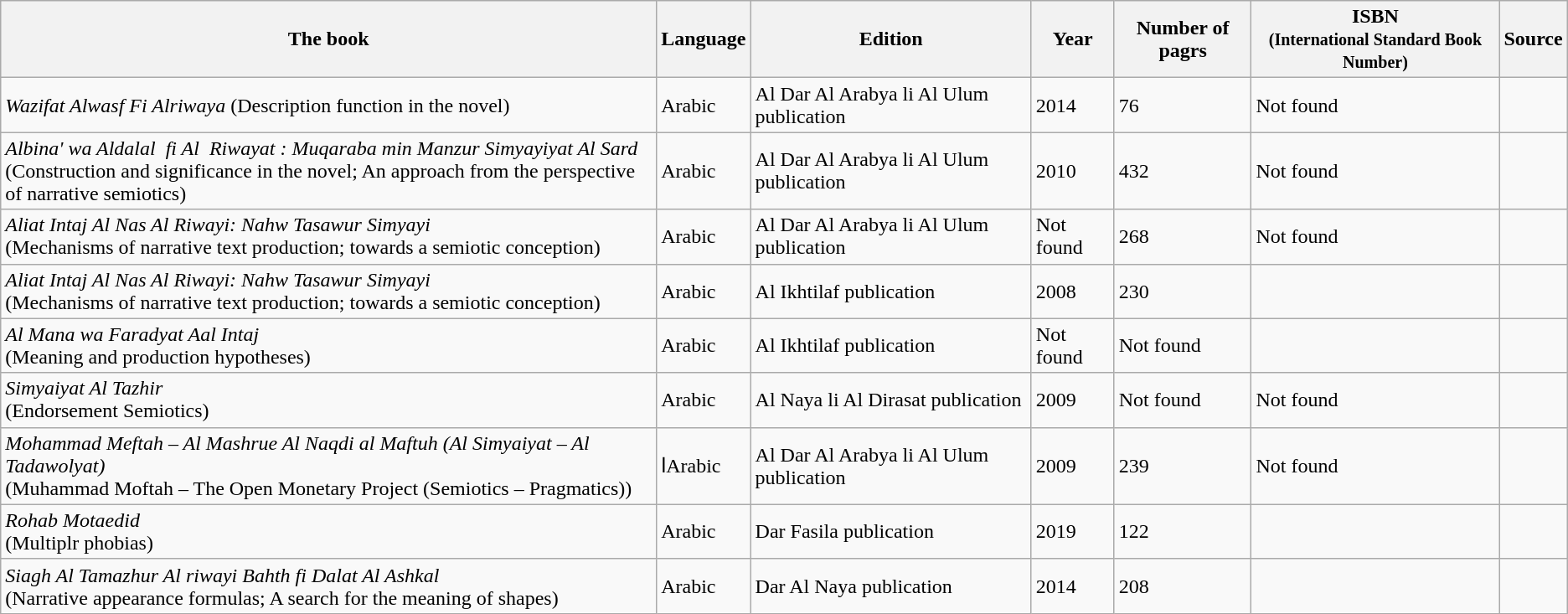<table class="wikitable">
<tr>
<th>The book</th>
<th>Language</th>
<th>Edition</th>
<th>Year</th>
<th>Number of pagrs</th>
<th>ISBN<br><small>(International Standard Book Number)</small></th>
<th>Source</th>
</tr>
<tr>
<td><em>Wazifat Alwasf Fi Alriwaya</em> (Description function in the novel)</td>
<td>Arabic</td>
<td>Al Dar Al Arabya li Al Ulum publication</td>
<td>2014</td>
<td>76</td>
<td>Not found</td>
<td></td>
</tr>
<tr>
<td><em>Albina' wa Aldalal  fi Al  Riwayat : Muqaraba min Manzur Simyayiyat Al Sard</em><br>(Construction and significance in the novel; An approach from the perspective of narrative semiotics)</td>
<td>Arabic</td>
<td>Al Dar Al Arabya li Al Ulum publication</td>
<td>2010</td>
<td>432</td>
<td>Not found</td>
<td></td>
</tr>
<tr>
<td><em>Aliat Intaj Al Nas Al Riwayi: Nahw  Tasawur Simyayi</em><br>(Mechanisms of narrative text production;  towards a semiotic conception)</td>
<td>Arabic</td>
<td>Al Dar Al Arabya li Al Ulum publication</td>
<td>Not found</td>
<td>268</td>
<td>Not found</td>
<td></td>
</tr>
<tr>
<td><em>Aliat Intaj Al Nas Al Riwayi: Nahw Tasawur Simyayi</em><br>(Mechanisms  of narrative text production; towards a semiotic conception)</td>
<td>Arabic</td>
<td>Al Ikhtilaf publication</td>
<td>2008</td>
<td>230</td>
<td></td>
<td></td>
</tr>
<tr>
<td><em>Al Mana wa Faradyat Aal Intaj</em><br>(Meaning and production hypotheses)</td>
<td>Arabic</td>
<td>Al Ikhtilaf publication</td>
<td>Not found</td>
<td>Not found</td>
<td></td>
<td></td>
</tr>
<tr>
<td><em>Simyaiyat Al Tazhir</em><br>(Endorsement Semiotics)</td>
<td>Arabic</td>
<td>Al Naya li Al Dirasat publication</td>
<td>2009</td>
<td>Not found</td>
<td>Not found</td>
<td></td>
</tr>
<tr>
<td><em>Mohammad Meftah – Al Mashrue Al Naqdi al Maftuh (Al Simyaiyat –  Al Tadawolyat)</em><br>(Muhammad Moftah – The Open Monetary Project (Semiotics – Pragmatics))</td>
<td>اArabic</td>
<td>Al Dar Al Arabya li Al Ulum publication</td>
<td>2009</td>
<td>239</td>
<td>Not found</td>
<td></td>
</tr>
<tr>
<td><em>Rohab Motaedid</em><br>(Multiplr phobias)</td>
<td>Arabic</td>
<td>Dar Fasila publication</td>
<td>2019</td>
<td>122</td>
<td></td>
<td></td>
</tr>
<tr>
<td><em>Siagh Al Tamazhur Al riwayi Bahth fi Dalat Al Ashkal</em><br>(Narrative appearance formulas; A search for the meaning of shapes)</td>
<td>Arabic</td>
<td>Dar Al Naya publication</td>
<td>2014</td>
<td>208</td>
<td></td>
<td></td>
</tr>
</table>
